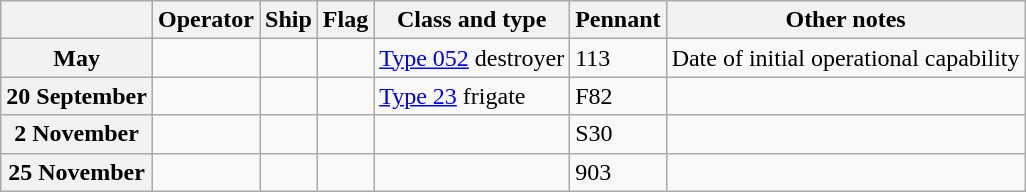<table class="wikitable">
<tr>
<th></th>
<th>Operator</th>
<th>Ship</th>
<th>Flag</th>
<th>Class and type</th>
<th>Pennant</th>
<th>Other notes</th>
</tr>
<tr ---->
<th>May</th>
<td></td>
<td><strong></strong></td>
<td></td>
<td><a href='#'>Type 052</a> destroyer</td>
<td>113</td>
<td>Date of initial operational capability</td>
</tr>
<tr ---->
<th>20 September</th>
<td></td>
<td><strong></strong></td>
<td></td>
<td><a href='#'>Type 23</a> frigate</td>
<td>F82</td>
<td></td>
</tr>
<tr ---->
<th>2 November</th>
<td></td>
<td><strong></strong></td>
<td></td>
<td></td>
<td>S30</td>
<td></td>
</tr>
<tr ---->
<th>25 November</th>
<td></td>
<td><strong></strong></td>
<td></td>
<td></td>
<td>903</td>
<td></td>
</tr>
</table>
